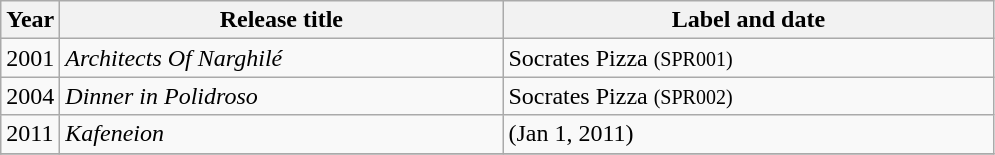<table class="wikitable " style="text-align:left;font-size:100%;">
<tr>
<th>Year</th>
<th style="width:18em;">Release title</th>
<th style="width:20em;">Label and date</th>
</tr>
<tr>
<td>2001</td>
<td><em>Architects Of Narghilé</em></td>
<td>Socrates Pizza <small>(SPR001)</small></td>
</tr>
<tr>
<td>2004</td>
<td><em>Dinner in Polidroso</em></td>
<td>Socrates Pizza <small>(SPR002)</small></td>
</tr>
<tr>
<td>2011</td>
<td><em>Kafeneion</em></td>
<td>(Jan 1, 2011)</td>
</tr>
<tr>
</tr>
</table>
